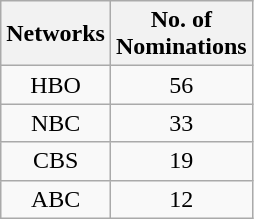<table class="wikitable">
<tr>
<th>Networks</th>
<th>No. of<br>Nominations</th>
</tr>
<tr style="text-align:center">
<td>HBO</td>
<td>56</td>
</tr>
<tr style="text-align:center">
<td>NBC</td>
<td>33</td>
</tr>
<tr style="text-align:center">
<td>CBS</td>
<td>19</td>
</tr>
<tr style="text-align:center">
<td>ABC</td>
<td>12</td>
</tr>
</table>
